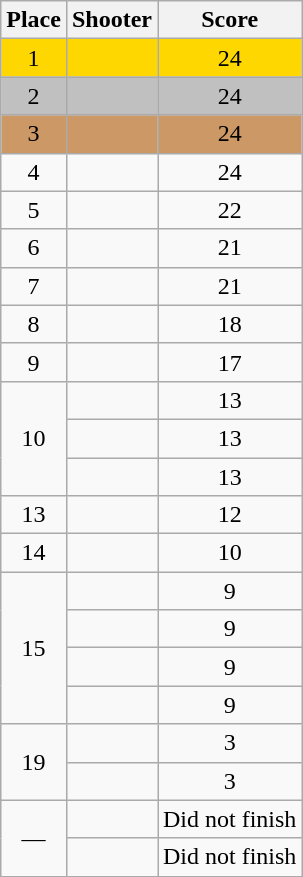<table class=wikitable>
<tr>
<th>Place</th>
<th>Shooter</th>
<th>Score</th>
</tr>
<tr bgcolor=gold>
<td align=center>1</td>
<td></td>
<td align=center>24</td>
</tr>
<tr bgcolor=silver>
<td align=center>2</td>
<td></td>
<td align=center>24</td>
</tr>
<tr bgcolor=cc9966>
<td align=center>3</td>
<td></td>
<td align=center>24</td>
</tr>
<tr>
<td align=center>4</td>
<td></td>
<td align=center>24</td>
</tr>
<tr>
<td align=center>5</td>
<td></td>
<td align=center>22</td>
</tr>
<tr>
<td align=center>6</td>
<td></td>
<td align=center>21</td>
</tr>
<tr>
<td align=center>7</td>
<td></td>
<td align=center>21</td>
</tr>
<tr>
<td align=center>8</td>
<td></td>
<td align=center>18</td>
</tr>
<tr>
<td align=center>9</td>
<td></td>
<td align=center>17</td>
</tr>
<tr>
<td align=center rowspan=3>10</td>
<td></td>
<td align=center>13</td>
</tr>
<tr>
<td></td>
<td align=center>13</td>
</tr>
<tr>
<td></td>
<td align=center>13</td>
</tr>
<tr>
<td align=center>13</td>
<td></td>
<td align=center>12</td>
</tr>
<tr>
<td align=center>14</td>
<td></td>
<td align=center>10</td>
</tr>
<tr>
<td align=center rowspan=4>15</td>
<td></td>
<td align=center>9</td>
</tr>
<tr>
<td></td>
<td align=center>9</td>
</tr>
<tr>
<td></td>
<td align=center>9</td>
</tr>
<tr>
<td></td>
<td align=center>9</td>
</tr>
<tr>
<td align=center rowspan=2>19</td>
<td></td>
<td align=center>3</td>
</tr>
<tr>
<td></td>
<td align=center>3</td>
</tr>
<tr>
<td align=center rowspan=2>—</td>
<td></td>
<td align=center>Did not finish</td>
</tr>
<tr>
<td></td>
<td align=center>Did not finish</td>
</tr>
</table>
